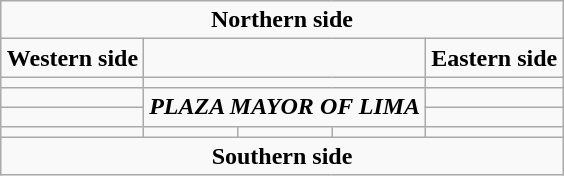<table class="wikitable" style="margin: 1em auto;">
<tr>
<td colspan="5" align=center><strong>Northern side</strong></td>
</tr>
<tr ---->
<td align=center><strong>Western side</strong></td>
<td colspan="3"></td>
<td align=center><strong>Eastern side</strong></td>
</tr>
<tr ---->
<td align=center></td>
<td colspan=3 align=center></td>
<td align=center></td>
</tr>
<tr ---->
<td align=center></td>
<td colspan="3" rowspan=2 align=center><strong><em>PLAZA MAYOR OF LIMA</em></strong></td>
<td align=center></td>
</tr>
<tr ---->
<td align=center></td>
<td align=center></td>
</tr>
<tr ---->
<td align=center></td>
<td></td>
<td></td>
<td></td>
<td align=center></td>
</tr>
<tr ---->
<td colspan="5" align=center><strong>Southern side</strong></td>
</tr>
</table>
